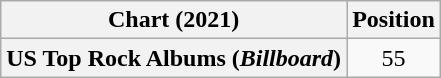<table class="wikitable plainrowheaders" style="text-align:center">
<tr>
<th scope="col">Chart (2021)</th>
<th scope="col">Position</th>
</tr>
<tr>
<th scope="row">US Top Rock Albums (<em>Billboard</em>)</th>
<td>55</td>
</tr>
</table>
